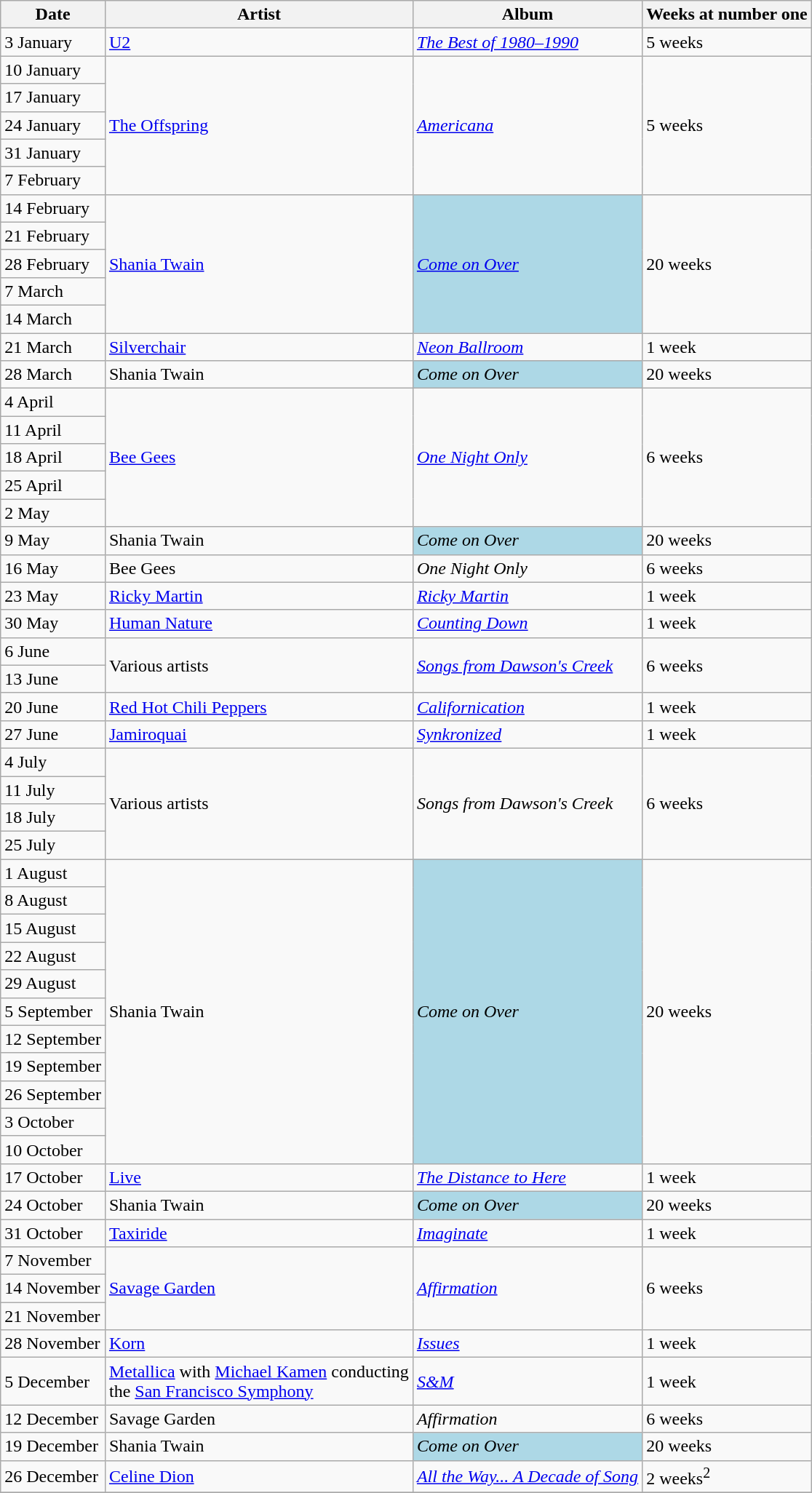<table class="wikitable">
<tr>
<th>Date</th>
<th>Artist</th>
<th>Album</th>
<th>Weeks at number one</th>
</tr>
<tr>
<td>3 January</td>
<td><a href='#'>U2</a></td>
<td><em><a href='#'>The Best of 1980–1990</a></em></td>
<td>5 weeks</td>
</tr>
<tr>
<td>10 January</td>
<td rowspan="5"><a href='#'>The Offspring</a></td>
<td rowspan="5"><em><a href='#'>Americana</a></em></td>
<td rowspan="5">5 weeks</td>
</tr>
<tr>
<td>17 January</td>
</tr>
<tr>
<td>24 January</td>
</tr>
<tr>
<td>31 January</td>
</tr>
<tr>
<td>7 February</td>
</tr>
<tr>
<td>14 February</td>
<td rowspan="5"><a href='#'>Shania Twain</a></td>
<td bgcolor=lightblue rowspan="5"><em><a href='#'>Come on Over</a></em></td>
<td rowspan="5">20 weeks</td>
</tr>
<tr>
<td>21 February</td>
</tr>
<tr>
<td>28 February</td>
</tr>
<tr>
<td>7 March</td>
</tr>
<tr>
<td>14 March</td>
</tr>
<tr>
<td>21 March</td>
<td><a href='#'>Silverchair</a></td>
<td><em><a href='#'>Neon Ballroom</a></em></td>
<td>1 week</td>
</tr>
<tr>
<td>28 March</td>
<td>Shania Twain</td>
<td bgcolor=lightblue><em>Come on Over</em></td>
<td>20 weeks</td>
</tr>
<tr>
<td>4 April</td>
<td rowspan="5"><a href='#'>Bee Gees</a></td>
<td rowspan="5"><em><a href='#'>One Night Only</a></em></td>
<td rowspan="5">6 weeks</td>
</tr>
<tr>
<td>11 April</td>
</tr>
<tr>
<td>18 April</td>
</tr>
<tr>
<td>25 April</td>
</tr>
<tr>
<td>2 May</td>
</tr>
<tr>
<td>9 May</td>
<td>Shania Twain</td>
<td bgcolor=lightblue><em>Come on Over</em></td>
<td>20 weeks</td>
</tr>
<tr>
<td>16 May</td>
<td>Bee Gees</td>
<td><em>One Night Only</em></td>
<td>6 weeks</td>
</tr>
<tr>
<td>23 May</td>
<td><a href='#'>Ricky Martin</a></td>
<td><em><a href='#'>Ricky Martin</a></em></td>
<td>1 week</td>
</tr>
<tr>
<td>30 May</td>
<td><a href='#'>Human Nature</a></td>
<td><em><a href='#'>Counting Down</a></em></td>
<td>1 week</td>
</tr>
<tr>
<td>6 June</td>
<td rowspan="2">Various artists</td>
<td rowspan="2"><em><a href='#'>Songs from Dawson's Creek</a></em></td>
<td rowspan="2">6 weeks</td>
</tr>
<tr>
<td>13 June</td>
</tr>
<tr>
<td>20 June</td>
<td><a href='#'>Red Hot Chili Peppers</a></td>
<td><em><a href='#'>Californication</a></em></td>
<td>1 week</td>
</tr>
<tr>
<td>27 June</td>
<td><a href='#'>Jamiroquai</a></td>
<td><em><a href='#'>Synkronized</a></em></td>
<td>1 week</td>
</tr>
<tr>
<td>4 July</td>
<td rowspan="4">Various artists</td>
<td rowspan="4"><em>Songs from Dawson's Creek</em></td>
<td rowspan="4">6 weeks</td>
</tr>
<tr>
<td>11 July</td>
</tr>
<tr>
<td>18 July</td>
</tr>
<tr>
<td>25 July</td>
</tr>
<tr>
<td>1 August</td>
<td rowspan="11">Shania Twain</td>
<td bgcolor=lightblue rowspan="11"><em>Come on Over</em></td>
<td rowspan="11">20 weeks</td>
</tr>
<tr>
<td>8 August</td>
</tr>
<tr>
<td>15 August</td>
</tr>
<tr>
<td>22 August</td>
</tr>
<tr>
<td>29 August</td>
</tr>
<tr>
<td>5 September</td>
</tr>
<tr>
<td>12 September</td>
</tr>
<tr>
<td>19 September</td>
</tr>
<tr>
<td>26 September</td>
</tr>
<tr>
<td>3 October</td>
</tr>
<tr>
<td>10 October</td>
</tr>
<tr>
<td>17 October</td>
<td><a href='#'>Live</a></td>
<td><em><a href='#'>The Distance to Here</a></em></td>
<td>1 week</td>
</tr>
<tr>
<td>24 October</td>
<td>Shania Twain</td>
<td bgcolor=lightblue><em>Come on Over</em></td>
<td>20 weeks</td>
</tr>
<tr>
<td>31 October</td>
<td><a href='#'>Taxiride</a></td>
<td><em><a href='#'>Imaginate</a></em></td>
<td>1 week</td>
</tr>
<tr>
<td>7 November</td>
<td rowspan="3"><a href='#'>Savage Garden</a></td>
<td rowspan="3"><em><a href='#'>Affirmation</a></em></td>
<td rowspan="3">6 weeks</td>
</tr>
<tr>
<td>14 November</td>
</tr>
<tr>
<td>21 November</td>
</tr>
<tr>
<td>28 November</td>
<td><a href='#'>Korn</a></td>
<td><em><a href='#'>Issues</a></em></td>
<td>1 week</td>
</tr>
<tr>
<td>5 December</td>
<td><a href='#'>Metallica</a> with <a href='#'>Michael Kamen</a> conducting<br> the <a href='#'>San Francisco Symphony</a></td>
<td><em><a href='#'>S&M</a></em></td>
<td>1 week</td>
</tr>
<tr>
<td>12 December</td>
<td>Savage Garden</td>
<td><em>Affirmation</em></td>
<td>6 weeks</td>
</tr>
<tr>
<td>19 December</td>
<td>Shania Twain</td>
<td bgcolor=lightblue><em>Come on Over</em></td>
<td>20 weeks</td>
</tr>
<tr>
<td>26 December</td>
<td><a href='#'>Celine Dion</a></td>
<td><em><a href='#'>All the Way... A Decade of Song</a></em></td>
<td>2 weeks<sup>2</sup></td>
</tr>
<tr>
</tr>
</table>
